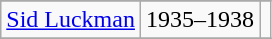<table class="wikitable">
<tr>
</tr>
<tr>
<td><a href='#'>Sid Luckman</a></td>
<td>1935–1938</td>
<td></td>
</tr>
<tr>
</tr>
</table>
